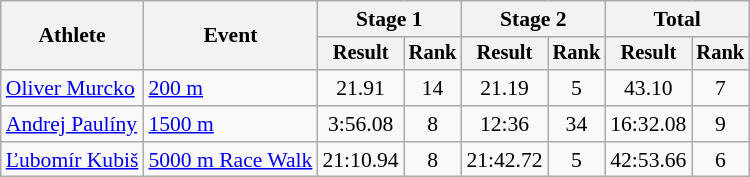<table class="wikitable" style="font-size:90%">
<tr>
<th rowspan=2>Athlete</th>
<th rowspan=2>Event</th>
<th colspan=2>Stage 1</th>
<th colspan=2>Stage 2</th>
<th colspan=2>Total</th>
</tr>
<tr style="font-size:95%">
<th>Result</th>
<th>Rank</th>
<th>Result</th>
<th>Rank</th>
<th>Result</th>
<th>Rank</th>
</tr>
<tr align=center>
<td align=left><a href='#'>Oliver Murcko</a></td>
<td align=left><a href='#'>200 m</a></td>
<td>21.91</td>
<td>14</td>
<td>21.19</td>
<td>5</td>
<td>43.10</td>
<td>7</td>
</tr>
<tr align=center>
<td align=left><a href='#'>Andrej Paulíny</a></td>
<td align=left><a href='#'>1500 m</a></td>
<td>3:56.08</td>
<td>8</td>
<td>12:36</td>
<td>34</td>
<td>16:32.08</td>
<td>9</td>
</tr>
<tr align=center>
<td align=left><a href='#'>Ľubomír Kubiš</a></td>
<td align=left><a href='#'>5000 m Race Walk</a></td>
<td>21:10.94</td>
<td>8</td>
<td>21:42.72</td>
<td>5</td>
<td>42:53.66</td>
<td>6</td>
</tr>
</table>
